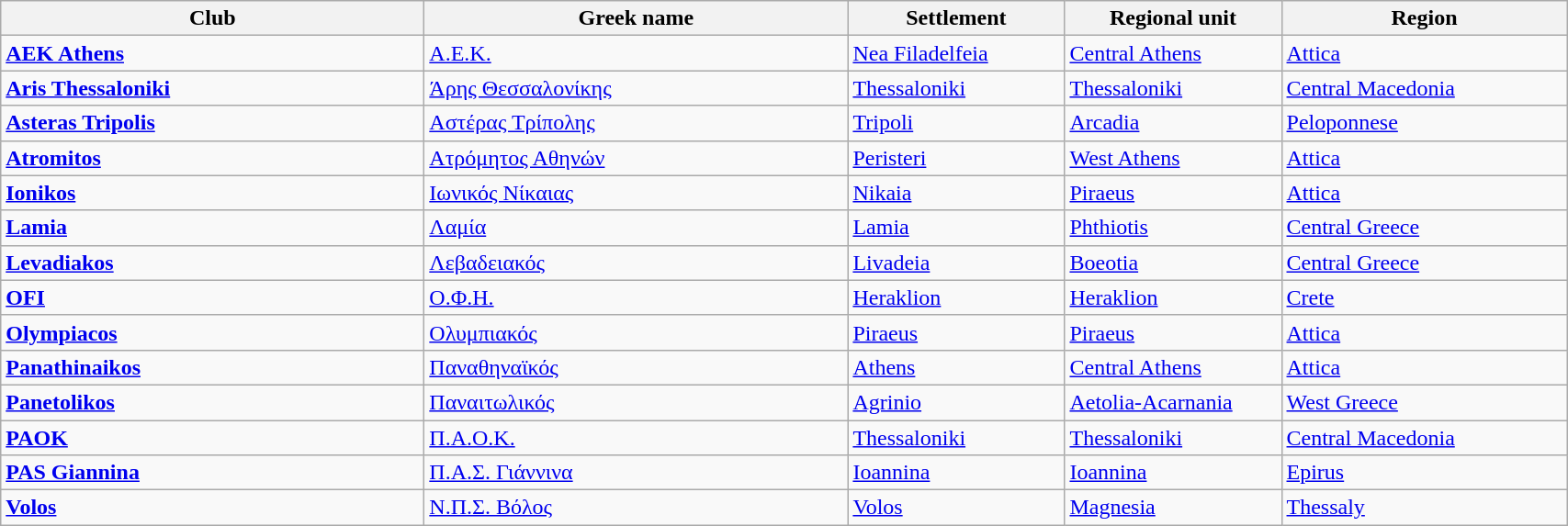<table class="wikitable sortable">
<tr>
<th width="300px">Club</th>
<th width="300px">Greek name</th>
<th width="150px">Settlement</th>
<th width="150px">Regional unit</th>
<th width="200px">Region</th>
</tr>
<tr>
<td><strong><a href='#'>AEK Athens</a></strong></td>
<td><a href='#'>Α.Ε.Κ.</a></td>
<td><a href='#'>Nea Filadelfeia</a></td>
<td><a href='#'>Central Athens</a></td>
<td><a href='#'>Attica</a></td>
</tr>
<tr>
<td><strong><a href='#'>Aris Thessaloniki</a></strong></td>
<td><a href='#'>Άρης Θεσσαλονίκης</a></td>
<td><a href='#'>Thessaloniki</a></td>
<td><a href='#'>Thessaloniki</a></td>
<td><a href='#'>Central Macedonia</a></td>
</tr>
<tr>
<td><strong><a href='#'>Asteras Tripolis</a></strong></td>
<td><a href='#'>Αστέρας Τρίπολης</a></td>
<td><a href='#'>Tripoli</a></td>
<td><a href='#'>Arcadia</a></td>
<td><a href='#'>Peloponnese</a></td>
</tr>
<tr>
<td><strong><a href='#'>Atromitos</a></strong></td>
<td><a href='#'>Ατρόμητος Αθηνών</a></td>
<td><a href='#'>Peristeri</a></td>
<td><a href='#'>West Athens</a></td>
<td><a href='#'>Attica</a></td>
</tr>
<tr>
<td><strong><a href='#'>Ionikos</a></strong></td>
<td><a href='#'>Ιωνικός Νίκαιας</a></td>
<td><a href='#'>Nikaia</a></td>
<td><a href='#'>Piraeus</a></td>
<td><a href='#'>Attica</a></td>
</tr>
<tr>
<td><strong><a href='#'>Lamia</a></strong></td>
<td><a href='#'>Λαμία</a></td>
<td><a href='#'>Lamia</a></td>
<td><a href='#'>Phthiotis</a></td>
<td><a href='#'>Central Greece</a></td>
</tr>
<tr>
<td><strong><a href='#'>Levadiakos</a></strong></td>
<td><a href='#'>Λεβαδειακός</a></td>
<td><a href='#'>Livadeia</a></td>
<td><a href='#'>Boeotia</a></td>
<td><a href='#'>Central Greece</a></td>
</tr>
<tr>
<td><strong><a href='#'>OFI</a></strong></td>
<td><a href='#'>Ο.Φ.Η.</a></td>
<td><a href='#'>Heraklion</a></td>
<td><a href='#'>Heraklion</a></td>
<td><a href='#'>Crete</a></td>
</tr>
<tr>
<td><strong><a href='#'>Olympiacos</a></strong></td>
<td><a href='#'>Ολυμπιακός</a></td>
<td><a href='#'>Piraeus</a></td>
<td><a href='#'>Piraeus</a></td>
<td><a href='#'>Attica</a></td>
</tr>
<tr>
<td><strong><a href='#'>Panathinaikos</a></strong></td>
<td><a href='#'>Παναθηναϊκός</a></td>
<td><a href='#'>Athens</a></td>
<td><a href='#'>Central Athens</a></td>
<td><a href='#'>Attica</a></td>
</tr>
<tr>
<td><strong><a href='#'>Panetolikos</a></strong></td>
<td><a href='#'>Παναιτωλικός</a></td>
<td><a href='#'>Agrinio</a></td>
<td><a href='#'>Aetolia-Acarnania</a></td>
<td><a href='#'>West Greece</a></td>
</tr>
<tr>
<td><strong><a href='#'>PAOK</a></strong></td>
<td><a href='#'>Π.Α.Ο.Κ.</a></td>
<td><a href='#'>Thessaloniki</a></td>
<td><a href='#'>Thessaloniki</a></td>
<td><a href='#'>Central Macedonia</a></td>
</tr>
<tr>
<td><strong><a href='#'>PAS Giannina</a></strong></td>
<td><a href='#'>Π.Α.Σ. Γιάννινα</a></td>
<td><a href='#'>Ioannina</a></td>
<td><a href='#'>Ioannina</a></td>
<td><a href='#'>Epirus</a></td>
</tr>
<tr>
<td><strong><a href='#'>Volos</a></strong></td>
<td><a href='#'>Ν.Π.Σ. Βόλος</a></td>
<td><a href='#'>Volos</a></td>
<td><a href='#'>Magnesia</a></td>
<td><a href='#'>Thessaly</a></td>
</tr>
</table>
